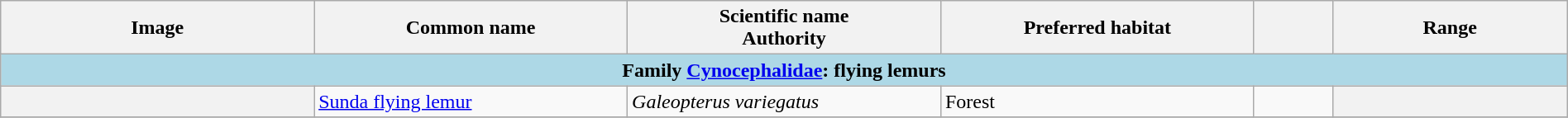<table width=100% class="wikitable unsortable plainrowheaders">
<tr>
<th width="20%" style="text-align: center;">Image</th>
<th width="20%">Common name</th>
<th width="20%">Scientific name<br>Authority</th>
<th width="20%">Preferred habitat</th>
<th width="5%"></th>
<th width="15%">Range</th>
</tr>
<tr>
<td style="text-align:center;background:lightblue;" colspan=6><strong>Family <a href='#'>Cynocephalidae</a>: flying lemurs</strong></td>
</tr>
<tr>
<th style="text-align: center;"></th>
<td><a href='#'>Sunda flying lemur</a></td>
<td><em>Galeopterus variegatus</em><br></td>
<td>Forest</td>
<td><br></td>
<th style="text-align: center;"></th>
</tr>
<tr>
</tr>
</table>
